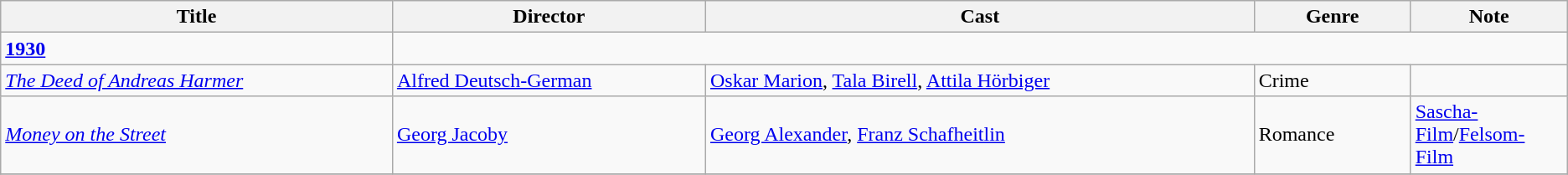<table class="wikitable">
<tr>
<th width=25%>Title</th>
<th width=20%>Director</th>
<th width=35%>Cast</th>
<th width=10%>Genre</th>
<th width=15%>Note</th>
</tr>
<tr>
<td><strong><a href='#'>1930</a></strong></td>
</tr>
<tr>
<td><em><a href='#'>The Deed of Andreas Harmer</a></em></td>
<td><a href='#'>Alfred Deutsch-German</a></td>
<td><a href='#'>Oskar Marion</a>, <a href='#'>Tala Birell</a>, <a href='#'>Attila Hörbiger</a></td>
<td>Crime</td>
<td></td>
</tr>
<tr>
<td><em><a href='#'>Money on the Street</a></em></td>
<td><a href='#'>Georg Jacoby</a></td>
<td><a href='#'>Georg Alexander</a>, <a href='#'>Franz Schafheitlin</a></td>
<td>Romance</td>
<td><a href='#'>Sascha-Film</a>/<a href='#'>Felsom-Film</a></td>
</tr>
<tr>
</tr>
</table>
